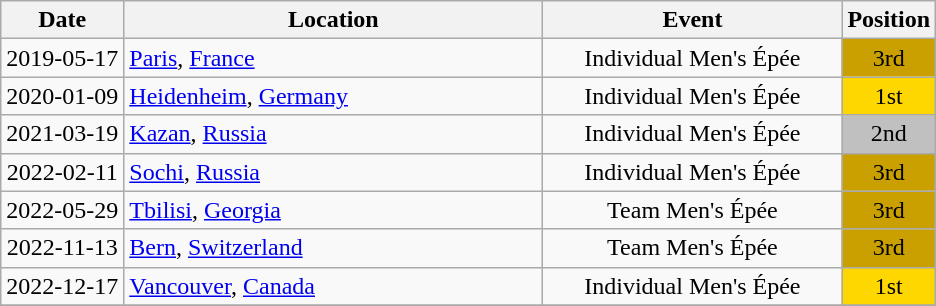<table class="wikitable" style="text-align:center;">
<tr>
<th>Date</th>
<th style="width:17em">Location</th>
<th style="width:12em">Event</th>
<th>Position</th>
</tr>
<tr>
<td>2019-05-17</td>
<td rowspan="1" align="left"> <a href='#'>Paris</a>, <a href='#'>France</a></td>
<td>Individual Men's Épée</td>
<td bgcolor="caramel">3rd</td>
</tr>
<tr>
<td>2020-01-09</td>
<td rowspan="1" align="left"> <a href='#'>Heidenheim</a>, <a href='#'>Germany</a></td>
<td>Individual Men's Épée</td>
<td bgcolor="gold">1st</td>
</tr>
<tr>
<td>2021-03-19</td>
<td rowspan="1" align="left"> <a href='#'>Kazan</a>, <a href='#'>Russia</a></td>
<td>Individual Men's Épée</td>
<td bgcolor="silver">2nd</td>
</tr>
<tr>
<td>2022-02-11</td>
<td rowspan="1" align="left"> <a href='#'>Sochi</a>, <a href='#'>Russia</a></td>
<td>Individual Men's Épée</td>
<td bgcolor="caramel">3rd</td>
</tr>
<tr>
<td>2022-05-29</td>
<td rowspan="1" align="left"> <a href='#'>Tbilisi</a>, <a href='#'>Georgia</a></td>
<td>Team Men's Épée</td>
<td bgcolor="caramel">3rd</td>
</tr>
<tr>
<td>2022-11-13</td>
<td rowspan="1" align="left"> <a href='#'>Bern</a>, <a href='#'>Switzerland</a></td>
<td>Team Men's Épée</td>
<td bgcolor="caramel">3rd</td>
</tr>
<tr>
<td>2022-12-17</td>
<td rowspan="1" align="left"> <a href='#'>Vancouver</a>, <a href='#'>Canada</a></td>
<td>Individual Men's Épée</td>
<td bgcolor="gold">1st</td>
</tr>
<tr>
</tr>
</table>
